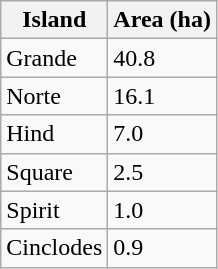<table class="wikitable sortable sticky-header static-row-numbers col2right">
<tr>
<th>Island</th>
<th>Area (ha)</th>
</tr>
<tr>
<td>Grande</td>
<td>40.8</td>
</tr>
<tr>
<td>Norte</td>
<td>16.1</td>
</tr>
<tr>
<td>Hind</td>
<td>7.0</td>
</tr>
<tr>
<td>Square</td>
<td>2.5</td>
</tr>
<tr>
<td>Spirit</td>
<td>1.0</td>
</tr>
<tr>
<td>Cinclodes</td>
<td>0.9</td>
</tr>
</table>
